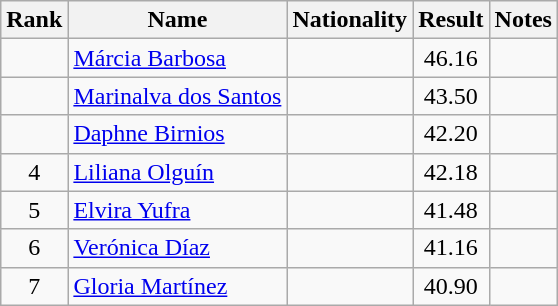<table class="wikitable sortable" style="text-align:center">
<tr>
<th>Rank</th>
<th>Name</th>
<th>Nationality</th>
<th>Result</th>
<th>Notes</th>
</tr>
<tr>
<td></td>
<td align=left><a href='#'>Márcia Barbosa</a></td>
<td align=left></td>
<td>46.16</td>
<td></td>
</tr>
<tr>
<td></td>
<td align=left><a href='#'>Marinalva dos Santos</a></td>
<td align=left></td>
<td>43.50</td>
<td></td>
</tr>
<tr>
<td></td>
<td align=left><a href='#'>Daphne Birnios</a></td>
<td align=left></td>
<td>42.20</td>
<td></td>
</tr>
<tr>
<td>4</td>
<td align=left><a href='#'>Liliana Olguín</a></td>
<td align=left></td>
<td>42.18</td>
<td></td>
</tr>
<tr>
<td>5</td>
<td align=left><a href='#'>Elvira Yufra</a></td>
<td align=left></td>
<td>41.48</td>
<td></td>
</tr>
<tr>
<td>6</td>
<td align=left><a href='#'>Verónica Díaz</a></td>
<td align=left></td>
<td>41.16</td>
<td></td>
</tr>
<tr>
<td>7</td>
<td align=left><a href='#'>Gloria Martínez</a></td>
<td align=left></td>
<td>40.90</td>
<td></td>
</tr>
</table>
